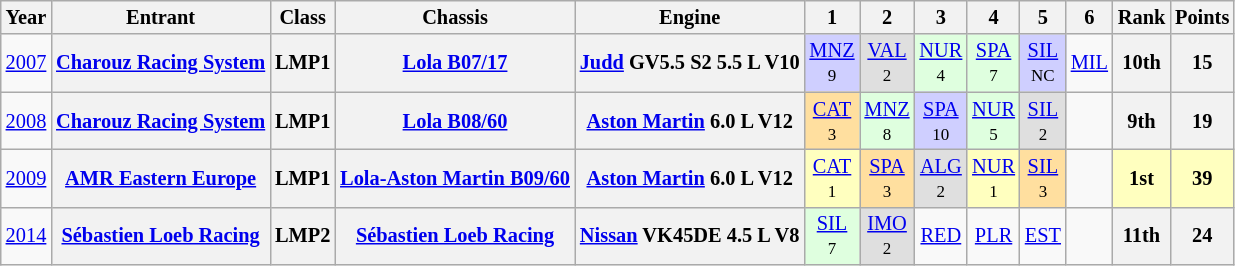<table class="wikitable" style="text-align:center; font-size:85%">
<tr>
<th>Year</th>
<th>Entrant</th>
<th>Class</th>
<th>Chassis</th>
<th>Engine</th>
<th>1</th>
<th>2</th>
<th>3</th>
<th>4</th>
<th>5</th>
<th>6</th>
<th>Rank</th>
<th>Points</th>
</tr>
<tr>
<td><a href='#'>2007</a></td>
<th nowrap><a href='#'>Charouz Racing System</a></th>
<th>LMP1</th>
<th nowrap><a href='#'>Lola B07/17</a></th>
<th nowrap><a href='#'>Judd</a> GV5.5 S2 5.5 L V10</th>
<td style="background:#CFCFFF;"><a href='#'>MNZ</a><br><small>9</small></td>
<td style="background:#DFDFDF;"><a href='#'>VAL</a><br><small>2</small></td>
<td style="background:#DFFFDF;"><a href='#'>NUR</a><br><small>4</small></td>
<td style="background:#DFFFDF;"><a href='#'>SPA</a><br><small>7</small></td>
<td style="background:#CFCFFF;"><a href='#'>SIL</a><br><small>NC</small></td>
<td><a href='#'>MIL</a></td>
<th>10th</th>
<th>15</th>
</tr>
<tr>
<td><a href='#'>2008</a></td>
<th nowrap><a href='#'>Charouz Racing System</a></th>
<th>LMP1</th>
<th nowrap><a href='#'>Lola B08/60</a></th>
<th nowrap><a href='#'>Aston Martin</a> 6.0 L V12</th>
<td style="background:#FFDF9F;"><a href='#'>CAT</a><br><small>3</small></td>
<td style="background:#DFFFDF;"><a href='#'>MNZ</a><br><small>8</small></td>
<td style="background:#CFCFFF;"><a href='#'>SPA</a><br><small>10</small></td>
<td style="background:#DFFFDF;"><a href='#'>NUR</a><br><small>5</small></td>
<td style="background:#DFDFDF;"><a href='#'>SIL</a><br><small>2</small></td>
<td></td>
<th>9th</th>
<th>19</th>
</tr>
<tr>
<td><a href='#'>2009</a></td>
<th nowrap><a href='#'>AMR Eastern Europe</a></th>
<th>LMP1</th>
<th nowrap><a href='#'>Lola-Aston Martin B09/60</a></th>
<th nowrap><a href='#'>Aston Martin</a> 6.0 L V12</th>
<td style="background:#FFFFBF;"><a href='#'>CAT</a><br><small>1</small></td>
<td style="background:#FFDF9F;"><a href='#'>SPA</a><br><small>3</small></td>
<td style="background:#DFDFDF;"><a href='#'>ALG</a><br><small>2</small></td>
<td style="background:#FFFFBF;"><a href='#'>NUR</a><br><small>1</small></td>
<td style="background:#FFDF9F;"><a href='#'>SIL</a><br><small>3</small></td>
<td></td>
<th style="background:#FFFFBF;">1st</th>
<th style="background:#FFFFBF;">39</th>
</tr>
<tr>
<td><a href='#'>2014</a></td>
<th nowrap><a href='#'>Sébastien Loeb Racing</a></th>
<th>LMP2</th>
<th nowrap><a href='#'>Sébastien Loeb Racing</a></th>
<th nowrap><a href='#'>Nissan</a> VK45DE 4.5 L V8</th>
<td style="background:#DFFFDF;"><a href='#'>SIL</a><br><small>7</small></td>
<td style="background:#DFDFDF;"><a href='#'>IMO</a><br><small>2</small></td>
<td><a href='#'>RED</a></td>
<td><a href='#'>PLR</a></td>
<td><a href='#'>EST</a></td>
<td></td>
<th>11th</th>
<th>24</th>
</tr>
</table>
